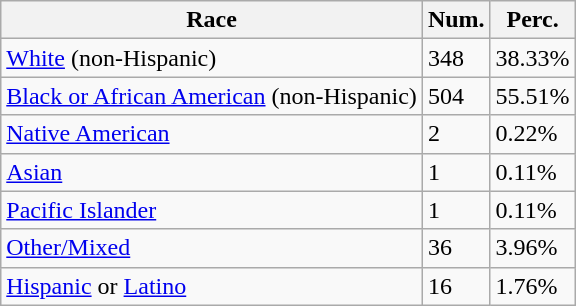<table class="wikitable">
<tr>
<th>Race</th>
<th>Num.</th>
<th>Perc.</th>
</tr>
<tr>
<td><a href='#'>White</a> (non-Hispanic)</td>
<td>348</td>
<td>38.33%</td>
</tr>
<tr>
<td><a href='#'>Black or African American</a> (non-Hispanic)</td>
<td>504</td>
<td>55.51%</td>
</tr>
<tr>
<td><a href='#'>Native American</a></td>
<td>2</td>
<td>0.22%</td>
</tr>
<tr>
<td><a href='#'>Asian</a></td>
<td>1</td>
<td>0.11%</td>
</tr>
<tr>
<td><a href='#'>Pacific Islander</a></td>
<td>1</td>
<td>0.11%</td>
</tr>
<tr>
<td><a href='#'>Other/Mixed</a></td>
<td>36</td>
<td>3.96%</td>
</tr>
<tr>
<td><a href='#'>Hispanic</a> or <a href='#'>Latino</a></td>
<td>16</td>
<td>1.76%</td>
</tr>
</table>
